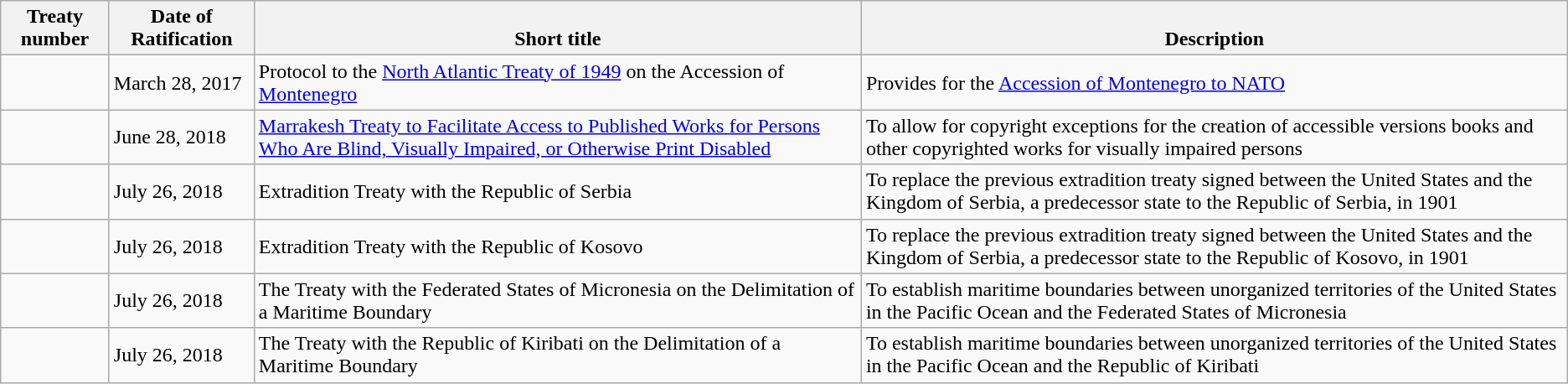<table class=wikitable>
<tr valign=bottom>
<th>Treaty number</th>
<th>Date of Ratification</th>
<th>Short title</th>
<th>Description</th>
</tr>
<tr>
<td></td>
<td>March 28, 2017</td>
<td>Protocol to the <a href='#'>North Atlantic Treaty of 1949</a> on the Accession of <a href='#'>Montenegro</a></td>
<td>Provides for the <a href='#'>Accession of Montenegro to NATO</a></td>
</tr>
<tr>
<td></td>
<td>June 28, 2018</td>
<td><a href='#'>Marrakesh Treaty to Facilitate Access to Published Works for Persons Who Are Blind, Visually Impaired, or Otherwise Print Disabled</a></td>
<td>To allow for copyright exceptions for the creation of accessible versions books and other copyrighted works for visually impaired persons</td>
</tr>
<tr>
<td></td>
<td>July 26, 2018</td>
<td>Extradition Treaty with the Republic of Serbia</td>
<td>To replace the previous extradition treaty signed between the United States and the Kingdom of Serbia, a predecessor state to the Republic of Serbia, in 1901</td>
</tr>
<tr>
<td></td>
<td>July 26, 2018</td>
<td>Extradition Treaty with the Republic of Kosovo</td>
<td>To replace the previous extradition treaty signed between the United States and the Kingdom of Serbia, a predecessor state to the Republic of Kosovo, in 1901</td>
</tr>
<tr>
<td></td>
<td>July 26, 2018</td>
<td>The Treaty with the Federated States of Micronesia on the Delimitation of a Maritime Boundary</td>
<td>To establish maritime boundaries between unorganized territories of the United States in the Pacific Ocean and the Federated States of Micronesia</td>
</tr>
<tr>
<td></td>
<td>July 26, 2018</td>
<td>The Treaty with the Republic of Kiribati on the Delimitation of a Maritime Boundary</td>
<td>To establish maritime boundaries between unorganized territories of the United States in the Pacific Ocean and the Republic of Kiribati</td>
</tr>
</table>
